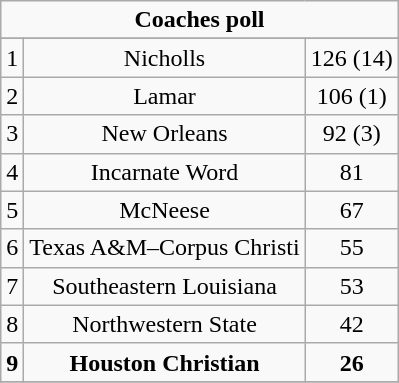<table class="wikitable">
<tr align="center">
<td align="center" Colspan="3"><strong>Coaches poll</strong></td>
</tr>
<tr align="center">
</tr>
<tr align="center">
<td>1</td>
<td>Nicholls</td>
<td>126 (14)</td>
</tr>
<tr align="center">
<td>2</td>
<td>Lamar</td>
<td>106 (1)</td>
</tr>
<tr align="center">
<td>3</td>
<td>New Orleans</td>
<td>92 (3)</td>
</tr>
<tr align="center">
<td>4</td>
<td>Incarnate Word</td>
<td>81</td>
</tr>
<tr align="center">
<td>5</td>
<td>McNeese</td>
<td>67</td>
</tr>
<tr align="center">
<td>6</td>
<td>Texas A&M–Corpus Christi</td>
<td>55</td>
</tr>
<tr align="center">
<td>7</td>
<td>Southeastern Louisiana</td>
<td>53</td>
</tr>
<tr align="center">
<td>8</td>
<td>Northwestern State</td>
<td>42</td>
</tr>
<tr align="center">
<td><strong>9</strong></td>
<td><strong>Houston Christian</strong></td>
<td><strong>26</strong></td>
</tr>
<tr align="center">
</tr>
</table>
